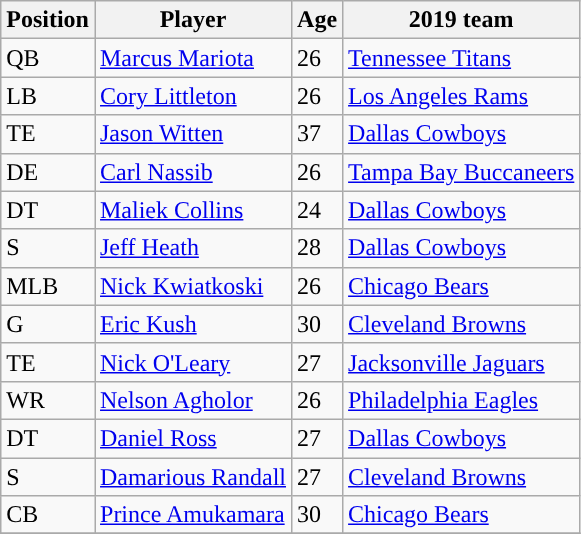<table class="wikitable">
<tr>
<th>Position</th>
<th>Player</th>
<th>Age</th>
<th>2019 team</th>
</tr>
<tr>
<td>QB</td>
<td><a href='#'>Marcus Mariota</a></td>
<td>26</td>
<td><a href='#'>Tennessee Titans</a></td>
</tr>
<tr>
<td>LB</td>
<td><a href='#'>Cory Littleton</a></td>
<td>26</td>
<td><a href='#'>Los Angeles Rams</a></td>
</tr>
<tr>
<td>TE</td>
<td><a href='#'>Jason Witten</a></td>
<td>37</td>
<td><a href='#'>Dallas Cowboys</a></td>
</tr>
<tr>
<td>DE</td>
<td><a href='#'>Carl Nassib</a></td>
<td>26</td>
<td><a href='#'>Tampa Bay Buccaneers</a></td>
</tr>
<tr>
<td>DT</td>
<td><a href='#'>Maliek Collins</a></td>
<td>24</td>
<td><a href='#'>Dallas Cowboys</a></td>
</tr>
<tr>
<td>S</td>
<td><a href='#'>Jeff Heath</a></td>
<td>28</td>
<td><a href='#'>Dallas Cowboys</a></td>
</tr>
<tr>
<td>MLB</td>
<td><a href='#'>Nick Kwiatkoski</a></td>
<td>26</td>
<td><a href='#'>Chicago Bears</a></td>
</tr>
<tr>
<td>G</td>
<td><a href='#'>Eric Kush</a></td>
<td>30</td>
<td><a href='#'>Cleveland Browns</a></td>
</tr>
<tr>
<td>TE</td>
<td><a href='#'>Nick O'Leary</a></td>
<td>27</td>
<td><a href='#'>Jacksonville Jaguars</a></td>
</tr>
<tr>
<td>WR</td>
<td><a href='#'>Nelson Agholor</a></td>
<td>26</td>
<td><a href='#'>Philadelphia Eagles</a></td>
</tr>
<tr>
<td>DT</td>
<td><a href='#'>Daniel Ross</a></td>
<td>27</td>
<td><a href='#'>Dallas Cowboys</a></td>
</tr>
<tr>
<td>S</td>
<td><a href='#'>Damarious Randall</a></td>
<td>27</td>
<td><a href='#'>Cleveland Browns</a></td>
</tr>
<tr>
<td>CB</td>
<td><a href='#'>Prince Amukamara</a></td>
<td>30</td>
<td><a href='#'>Chicago Bears</a></td>
</tr>
<tr>
</tr>
</table>
